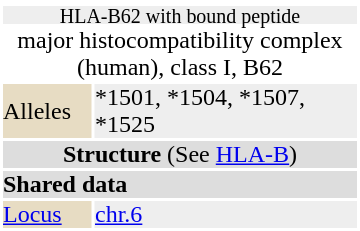<table id="drugInfoBox" style="float: right; clear: right; margin: 0 0 0.5em 1em; background: #ffffff;" class="toccolours" border=0 cellpadding=0 align="right" width="240px">
<tr align="center">
<td colspan="3"></td>
</tr>
<tr style="text-align: center; line-height: 0.75;background:#eeeeee">
<td colspan="3" color="white"><small>HLA-B62 with bound peptide</small></td>
</tr>
<tr>
<td align="center" colspan="3"><div>major histocompatibility complex (human), class I, B62</div></td>
</tr>
<tr>
<td bgcolor="#e7dcc3">Alleles</td>
<td colspan = 2  bgcolor="#eeeeee">*1501, *1504, *1507, *1525</td>
</tr>
<tr align="center">
<td colspan="3" bgcolor="#dddddd"><strong>Structure</strong> (See <a href='#'>HLA-B</a>)</td>
</tr>
<tr>
<td colspan="2" bgcolor="#dddddd"><strong>Shared data</strong></td>
</tr>
<tr>
<td bgcolor="#e7dcc3"><a href='#'>Locus</a></td>
<td bgcolor="#eeeeee"><a href='#'>chr.6</a> <em></em></td>
</tr>
</table>
